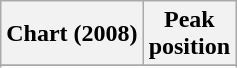<table class="wikitable sortable">
<tr>
<th>Chart (2008)</th>
<th>Peak<br>position</th>
</tr>
<tr>
</tr>
<tr>
</tr>
<tr>
</tr>
<tr>
</tr>
<tr>
</tr>
<tr>
</tr>
<tr>
</tr>
<tr>
</tr>
<tr>
</tr>
<tr>
</tr>
<tr>
</tr>
</table>
